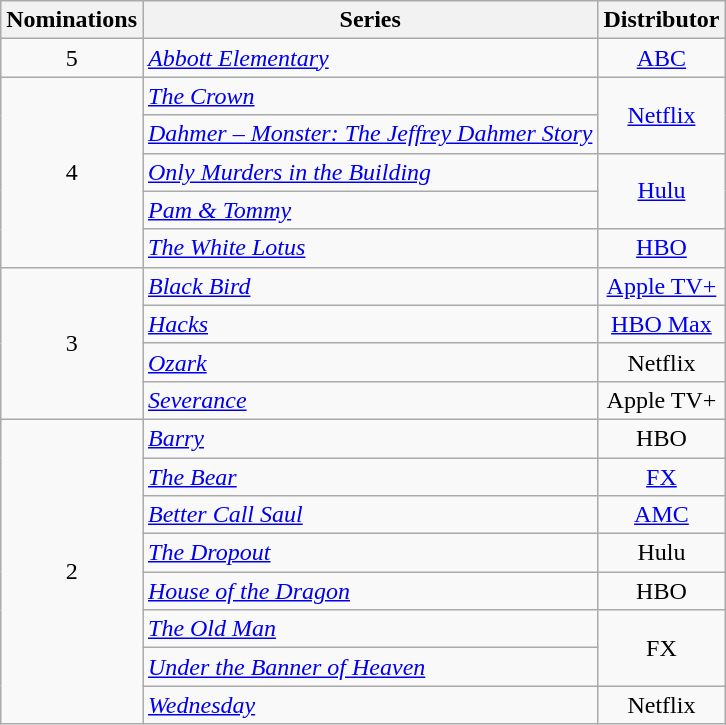<table class="wikitable">
<tr>
<th>Nominations</th>
<th>Series</th>
<th>Distributor</th>
</tr>
<tr>
<td style="text-align:center">5</td>
<td><em><a href='#'>Abbott Elementary</a></em></td>
<td style="text-align:center"><a href='#'>ABC</a></td>
</tr>
<tr>
<td rowspan="5" style="text-align:center">4</td>
<td><em><a href='#'>The Crown</a></em></td>
<td rowspan="2" style="text-align:center"><a href='#'>Netflix</a></td>
</tr>
<tr>
<td><em><a href='#'>Dahmer – Monster: The Jeffrey Dahmer Story</a></em></td>
</tr>
<tr>
<td><em><a href='#'>Only Murders in the Building</a></em></td>
<td rowspan="2" style="text-align:center"><a href='#'>Hulu</a></td>
</tr>
<tr>
<td><em><a href='#'>Pam & Tommy</a></em></td>
</tr>
<tr>
<td><em><a href='#'>The White Lotus</a></em></td>
<td style="text-align:center"><a href='#'>HBO</a></td>
</tr>
<tr>
<td rowspan="4" style="text-align:center">3</td>
<td><em><a href='#'>Black Bird</a></em></td>
<td style="text-align:center"><a href='#'>Apple TV+</a></td>
</tr>
<tr>
<td><em><a href='#'>Hacks</a></em></td>
<td style="text-align:center"><a href='#'>HBO Max</a></td>
</tr>
<tr>
<td><em><a href='#'>Ozark</a></em></td>
<td style="text-align:center">Netflix</td>
</tr>
<tr>
<td><em><a href='#'>Severance</a></em></td>
<td style="text-align:center">Apple TV+</td>
</tr>
<tr>
<td rowspan="8" style="text-align:center">2</td>
<td><em><a href='#'>Barry</a></em></td>
<td style="text-align:center">HBO</td>
</tr>
<tr>
<td><em><a href='#'>The Bear</a></em></td>
<td style="text-align:center"><a href='#'>FX</a></td>
</tr>
<tr>
<td><em><a href='#'>Better Call Saul</a></em></td>
<td style="text-align:center"><a href='#'>AMC</a></td>
</tr>
<tr>
<td><em><a href='#'>The Dropout</a></em></td>
<td style="text-align:center">Hulu</td>
</tr>
<tr>
<td><em><a href='#'>House of the Dragon</a></em></td>
<td style="text-align:center">HBO</td>
</tr>
<tr>
<td><em><a href='#'>The Old Man</a></em></td>
<td rowspan="2" style="text-align:center">FX</td>
</tr>
<tr>
<td><em><a href='#'>Under the Banner of Heaven</a></em></td>
</tr>
<tr>
<td><em><a href='#'>Wednesday</a></em></td>
<td style="text-align:center">Netflix</td>
</tr>
</table>
